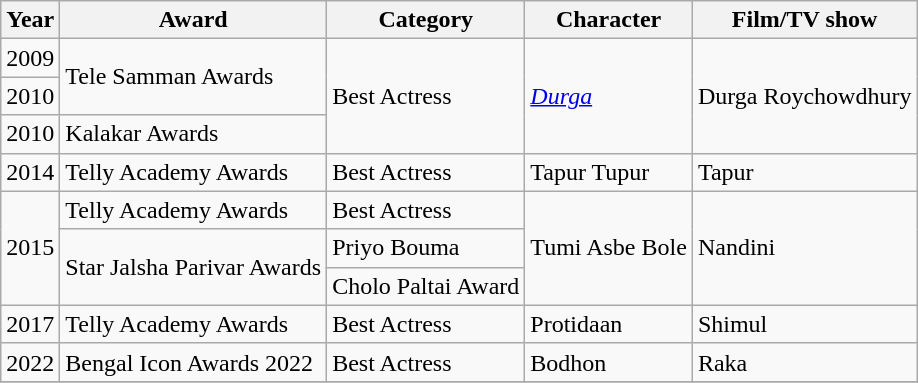<table class="wikitable sortable">
<tr>
<th>Year</th>
<th>Award</th>
<th>Category</th>
<th>Character</th>
<th>Film/TV show</th>
</tr>
<tr>
<td>2009</td>
<td rowspan="2">Tele Samman Awards</td>
<td rowspan="3">Best Actress</td>
<td rowspan="3"><em><a href='#'>Durga</a></em></td>
<td rowspan="3">Durga Roychowdhury</td>
</tr>
<tr>
<td>2010</td>
</tr>
<tr>
<td>2010</td>
<td>Kalakar Awards</td>
</tr>
<tr>
<td>2014</td>
<td>Telly Academy Awards</td>
<td>Best Actress</td>
<td>Tapur Tupur</td>
<td>Tapur</td>
</tr>
<tr>
<td rowspan="3">2015</td>
<td>Telly Academy Awards</td>
<td>Best Actress</td>
<td rowspan="3">Tumi Asbe Bole</td>
<td rowspan="3">Nandini</td>
</tr>
<tr>
<td rowspan="2">Star Jalsha Parivar Awards</td>
<td>Priyo Bouma</td>
</tr>
<tr>
<td>Cholo Paltai Award</td>
</tr>
<tr>
<td>2017</td>
<td>Telly Academy Awards</td>
<td>Best Actress</td>
<td>Protidaan</td>
<td>Shimul</td>
</tr>
<tr>
<td>2022</td>
<td>Bengal Icon Awards 2022</td>
<td>Best Actress</td>
<td>Bodhon</td>
<td>Raka</td>
</tr>
<tr>
</tr>
</table>
